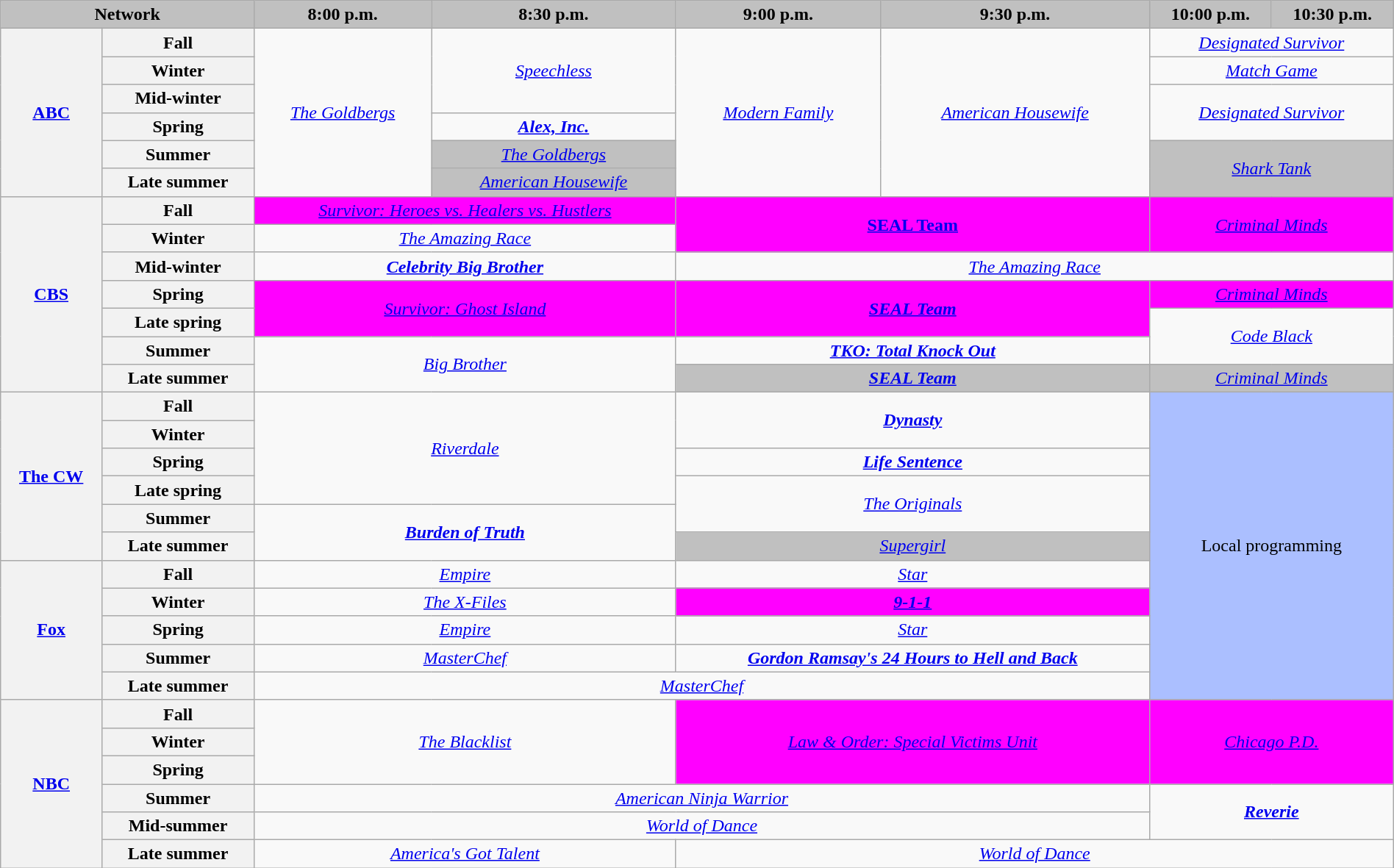<table class="wikitable" style="width:100%;margin-right:0;text-align:center">
<tr>
<th colspan="2" style="background-color:#C0C0C0;text-align:center">Network</th>
<th style="background-color:#C0C0C0;text-align:center">8:00 p.m.</th>
<th style="background-color:#C0C0C0;text-align:center">8:30 p.m.</th>
<th style="background-color:#C0C0C0;text-align:center">9:00 p.m.</th>
<th style="background-color:#C0C0C0;text-align:center">9:30 p.m.</th>
<th style="background-color:#C0C0C0;text-align:center">10:00 p.m.</th>
<th style="background-color:#C0C0C0;text-align:center">10:30 p.m.</th>
</tr>
<tr>
<th rowspan="6"><a href='#'>ABC</a></th>
<th>Fall</th>
<td rowspan="6"><em><a href='#'>The Goldbergs</a></em></td>
<td rowspan="3"><em><a href='#'>Speechless</a></em></td>
<td rowspan="6"><em><a href='#'>Modern Family</a></em></td>
<td rowspan="6"><em><a href='#'>American Housewife</a></em></td>
<td colspan="2"><em><a href='#'>Designated Survivor</a></em></td>
</tr>
<tr>
<th>Winter</th>
<td colspan="2"><em><a href='#'>Match Game</a></em></td>
</tr>
<tr>
<th>Mid-winter</th>
<td rowspan="2" colspan="2"><em><a href='#'>Designated Survivor</a></em></td>
</tr>
<tr>
<th>Spring</th>
<td><strong><em><a href='#'>Alex, Inc.</a></em></strong></td>
</tr>
<tr>
<th>Summer</th>
<td style="background:#C0C0C0;"><em><a href='#'>The Goldbergs</a></em> </td>
<td style="background:#C0C0C0;" rowspan="2" colspan="3"><em><a href='#'>Shark Tank</a></em> </td>
</tr>
<tr>
<th>Late summer</th>
<td style="background:#C0C0C0;"><em><a href='#'>American Housewife</a></em> </td>
</tr>
<tr>
<th rowspan="7"><a href='#'>CBS</a></th>
<th>Fall</th>
<td colspan="2" style="background:#FF00FF;"><em><a href='#'>Survivor: Heroes vs. Healers vs. Hustlers</a></em> </td>
<td rowspan="2" colspan="2" style="background:#FF00FF;"><strong><a href='#'>SEAL Team</a></strong> </td>
<td rowspan="2" colspan="2" style="background:#FF00FF;"><em><a href='#'>Criminal Minds</a></em> </td>
</tr>
<tr>
<th>Winter</th>
<td colspan="2"><em><a href='#'>The Amazing Race</a></em></td>
</tr>
<tr>
<th>Mid-winter</th>
<td colspan="2"><strong><em><a href='#'>Celebrity Big Brother</a></em></strong></td>
<td colspan="4"><em><a href='#'>The Amazing Race</a></em></td>
</tr>
<tr>
<th>Spring</th>
<td rowspan="2" colspan="2" style="background:#FF00FF;"><em><a href='#'>Survivor: Ghost Island</a></em> </td>
<td rowspan="2" colspan="2" style="background:#FF00FF;"><strong><em><a href='#'>SEAL Team</a></em></strong> </td>
<td colspan="2" style="background:#FF00FF;"><em><a href='#'>Criminal Minds</a></em> </td>
</tr>
<tr>
<th>Late spring</th>
<td rowspan="2" colspan="2"><em><a href='#'>Code Black</a></em></td>
</tr>
<tr>
<th>Summer</th>
<td rowspan="2" colspan="2"><em><a href='#'>Big Brother</a></em></td>
<td colspan="2"><strong><em><a href='#'>TKO: Total Knock Out</a></em></strong></td>
</tr>
<tr>
<th>Late summer</th>
<td style="background:#C0C0C0;" colspan="2"><strong><em><a href='#'>SEAL Team</a></em></strong> </td>
<td style="background:#C0C0C0;" colspan="2"><em><a href='#'>Criminal Minds</a></em> </td>
</tr>
<tr>
<th rowspan="6"><a href='#'>The CW</a></th>
<th>Fall</th>
<td rowspan="4" colspan="2"><em><a href='#'>Riverdale</a></em></td>
<td rowspan="2" colspan="2"><strong><em><a href='#'>Dynasty</a></em></strong></td>
<td rowspan="11" colspan="2" style="background:#abbfff;">Local programming</td>
</tr>
<tr>
<th>Winter</th>
</tr>
<tr>
<th>Spring</th>
<td colspan="2"><strong><em><a href='#'>Life Sentence</a></em></strong></td>
</tr>
<tr>
<th>Late spring</th>
<td rowspan="2" colspan="2"><em><a href='#'>The Originals</a></em></td>
</tr>
<tr>
<th>Summer</th>
<td rowspan="2" colspan="2"><strong><em><a href='#'>Burden of Truth</a></em></strong></td>
</tr>
<tr>
<th>Late summer</th>
<td style="background:#C0C0C0;" colspan="2"><em><a href='#'>Supergirl</a></em> </td>
</tr>
<tr>
<th rowspan="5"><a href='#'>Fox</a></th>
<th>Fall</th>
<td colspan="2"><em><a href='#'>Empire</a></em></td>
<td colspan="2"><em><a href='#'>Star</a></em></td>
</tr>
<tr>
<th>Winter</th>
<td colspan="2"><em><a href='#'>The X-Files</a></em></td>
<td colspan="2" style="background:#FF00FF;"><strong><em><a href='#'>9-1-1</a></em></strong> </td>
</tr>
<tr>
<th>Spring</th>
<td colspan="2"><em><a href='#'>Empire</a></em></td>
<td colspan="2"><em><a href='#'>Star</a></em></td>
</tr>
<tr>
<th>Summer</th>
<td colspan="2"><em><a href='#'>MasterChef</a></em></td>
<td colspan="2"><strong><em><a href='#'>Gordon Ramsay's 24 Hours to Hell and Back</a></em></strong></td>
</tr>
<tr>
<th>Late summer</th>
<td colspan="4"><em><a href='#'>MasterChef</a></em></td>
</tr>
<tr>
<th rowspan="6"><a href='#'>NBC</a></th>
<th>Fall</th>
<td rowspan="3" colspan="2"><em><a href='#'>The Blacklist</a></em></td>
<td rowspan="3" colspan="2" style="background:#FF00FF;"><em><a href='#'>Law & Order: Special Victims Unit</a></em> </td>
<td rowspan="3" colspan="2" style="background:#FF00FF;"><em><a href='#'>Chicago P.D.</a></em> </td>
</tr>
<tr>
<th>Winter</th>
</tr>
<tr>
<th>Spring</th>
</tr>
<tr>
<th>Summer</th>
<td colspan="4"><em><a href='#'>American Ninja Warrior</a></em></td>
<td rowspan="2" colspan="2"><strong><em><a href='#'>Reverie</a></em></strong></td>
</tr>
<tr>
<th>Mid-summer</th>
<td colspan="4"><em><a href='#'>World of Dance</a></em></td>
</tr>
<tr>
<th>Late summer</th>
<td colspan="2"><em><a href='#'>America's Got Talent</a></em></td>
<td colspan="4"><em><a href='#'>World of Dance</a></em></td>
</tr>
</table>
